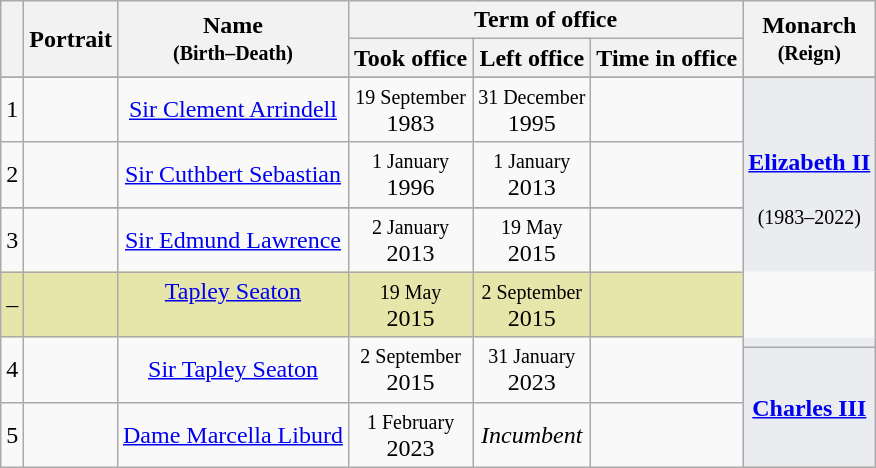<table class="wikitable" style="text-align:center;">
<tr>
<th rowspan="2"></th>
<th rowspan="2">Portrait</th>
<th rowspan="2">Name<br><small>(Birth–Death)</small></th>
<th colspan="3">Term of office</th>
<th rowspan="2">Monarch<br><small>(Reign)</small></th>
</tr>
<tr>
<th>Took office</th>
<th>Left office</th>
<th>Time in office</th>
</tr>
<tr>
</tr>
<tr>
<td>1</td>
<td></td>
<td><a href='#'>Sir Clement Arrindell</a><br></td>
<td><small>19 September</small><br>1983</td>
<td><small>31 December</small><br>1995</td>
<td></td>
<td rowspan="4" style="background:#eaecf0; border-style: solid solid none solid ;"><br><strong><a href='#'>Elizabeth II</a></strong><br><br><small>(1983–2022)</small></td>
</tr>
<tr>
<td>2</td>
<td></td>
<td><a href='#'>Sir Cuthbert Sebastian</a><br></td>
<td><small>1 January</small><br>1996</td>
<td><small>1 January</small><br>2013</td>
<td></td>
</tr>
<tr>
</tr>
<tr>
<td>3</td>
<td></td>
<td><a href='#'>Sir Edmund Lawrence</a><br></td>
<td><small>2 January</small><br>2013</td>
<td><small>19 May</small><br>2015</td>
<td></td>
</tr>
<tr style="background:#e6e6aa;">
<td>–</td>
<td></td>
<td><a href='#'>Tapley Seaton</a><br><br></td>
<td><small>19 May</small><br>2015</td>
<td><small>2 September</small><br>2015</td>
<td></td>
</tr>
<tr>
<td rowspan=2>4</td>
<td rowspan=2></td>
<td rowspan=2><a href='#'>Sir Tapley Seaton</a><br></td>
<td rowspan=2><small>2 September</small><br>2015</td>
<td rowspan=2><small>31 January</small><br>2023</td>
<td rowspan=2></td>
<td style="background:#eaecf0 ; border-style: none solid solid solid ;"></td>
</tr>
<tr>
<td rowspan="2" style="background:#eaecf0"><br><strong><a href='#'>Charles III</a></strong><br><br></td>
</tr>
<tr>
<td>5</td>
<td></td>
<td><a href='#'>Dame Marcella Liburd</a><br></td>
<td><small>1 February</small><br>2023</td>
<td><em>Incumbent</em></td>
<td></td>
</tr>
</table>
